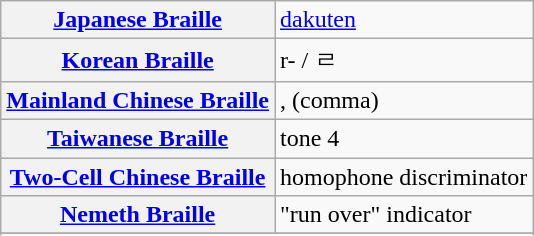<table class="wikitable">
<tr>
<th align=left><a href='#'>Japanese Braille</a></th>
<td><a href='#'>dakuten</a></td>
</tr>
<tr>
<th align=left><a href='#'>Korean Braille</a></th>
<td>r- / ㄹ </td>
</tr>
<tr>
<th align=left><a href='#'>Mainland Chinese Braille</a></th>
<td>, (comma) </td>
</tr>
<tr>
<th align=left><a href='#'>Taiwanese Braille</a></th>
<td>tone 4</td>
</tr>
<tr>
<th align=left><a href='#'>Two-Cell Chinese Braille</a></th>
<td>homophone discriminator</td>
</tr>
<tr>
<th align=left><a href='#'>Nemeth Braille</a></th>
<td>"run over" indicator </td>
</tr>
<tr>
</tr>
<tr>
</tr>
<tr>
</tr>
</table>
